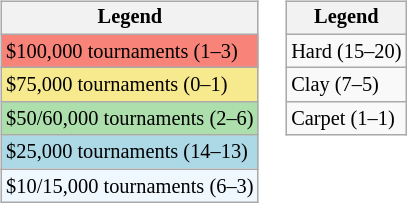<table>
<tr valign="top">
<td><br><table class="wikitable" style="font-size:85%">
<tr>
<th>Legend</th>
</tr>
<tr style="background:#f88379;">
<td>$100,000 tournaments (1–3)</td>
</tr>
<tr style="background:#f7e98e;">
<td>$75,000 tournaments (0–1)</td>
</tr>
<tr style="background:#addfad;">
<td>$50/60,000 tournaments (2–6)</td>
</tr>
<tr style="background:lightblue;">
<td>$25,000 tournaments (14–13)</td>
</tr>
<tr style="background:#f0f8ff;">
<td>$10/15,000 tournaments (6–3)</td>
</tr>
</table>
</td>
<td><br><table class="wikitable" style="font-size:85%">
<tr>
<th>Legend</th>
</tr>
<tr>
<td>Hard (15–20)</td>
</tr>
<tr>
<td>Clay (7–5)</td>
</tr>
<tr>
<td>Carpet (1–1)</td>
</tr>
</table>
</td>
</tr>
</table>
